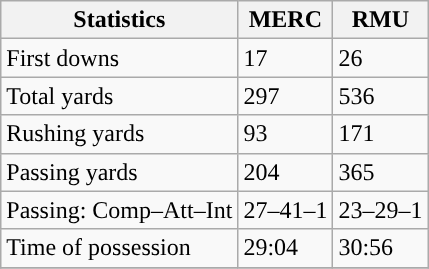<table class="wikitable" style="float: left;">
<tr>
<th>Statistics</th>
<th>MERC</th>
<th>RMU</th>
</tr>
<tr>
<td>First downs</td>
<td>17</td>
<td>26</td>
</tr>
<tr>
<td>Total yards</td>
<td>297</td>
<td>536</td>
</tr>
<tr>
<td>Rushing yards</td>
<td>93</td>
<td>171</td>
</tr>
<tr>
<td>Passing yards</td>
<td>204</td>
<td>365</td>
</tr>
<tr>
<td>Passing: Comp–Att–Int</td>
<td>27–41–1</td>
<td>23–29–1</td>
</tr>
<tr>
<td>Time of possession</td>
<td>29:04</td>
<td>30:56</td>
</tr>
<tr>
</tr>
</table>
